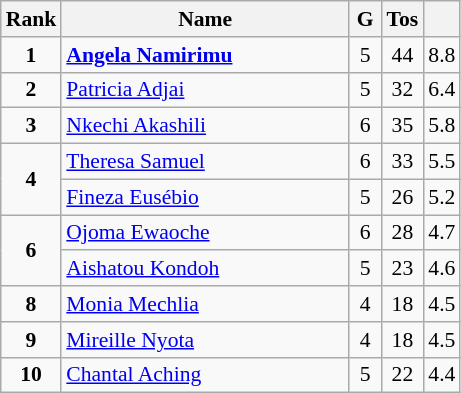<table class="wikitable" style="text-align:center; font-size:90%;">
<tr>
<th width=10px>Rank</th>
<th width=185px>Name</th>
<th width=15px>G</th>
<th width=10px>Tos</th>
<th width=10px></th>
</tr>
<tr>
<td><strong>1</strong></td>
<td align=left> <strong><a href='#'>Angela Namirimu</a></strong></td>
<td>5</td>
<td>44</td>
<td>8.8</td>
</tr>
<tr>
<td><strong>2</strong></td>
<td align=left> <a href='#'>Patricia Adjai</a></td>
<td>5</td>
<td>32</td>
<td>6.4</td>
</tr>
<tr>
<td><strong>3</strong></td>
<td align=left> <a href='#'>Nkechi Akashili</a></td>
<td>6</td>
<td>35</td>
<td>5.8</td>
</tr>
<tr>
<td rowspan=2><strong>4</strong></td>
<td align=left> <a href='#'>Theresa Samuel</a></td>
<td>6</td>
<td>33</td>
<td>5.5</td>
</tr>
<tr>
<td align=left> <a href='#'>Fineza Eusébio</a></td>
<td>5</td>
<td>26</td>
<td>5.2</td>
</tr>
<tr>
<td rowspan=2><strong>6</strong></td>
<td align=left> <a href='#'>Ojoma Ewaoche</a></td>
<td>6</td>
<td>28</td>
<td>4.7</td>
</tr>
<tr>
<td align=left> <a href='#'>Aishatou Kondoh</a></td>
<td>5</td>
<td>23</td>
<td>4.6</td>
</tr>
<tr>
<td><strong>8</strong></td>
<td align=left> <a href='#'>Monia Mechlia</a></td>
<td>4</td>
<td>18</td>
<td>4.5</td>
</tr>
<tr>
<td><strong>9</strong></td>
<td align=left> <a href='#'>Mireille Nyota</a></td>
<td>4</td>
<td>18</td>
<td>4.5</td>
</tr>
<tr>
<td><strong>10</strong></td>
<td align=left> <a href='#'>Chantal Aching</a></td>
<td>5</td>
<td>22</td>
<td>4.4</td>
</tr>
</table>
